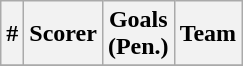<table class="wikitable">
<tr>
<th>#</th>
<th>Scorer</th>
<th>Goals<br>(Pen.)</th>
<th>Team</th>
</tr>
<tr>
</tr>
</table>
